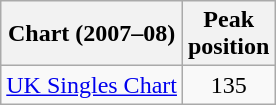<table class="wikitable sortable">
<tr>
<th>Chart (2007–08)</th>
<th style="text-align:center;">Peak<br>position</th>
</tr>
<tr>
<td align="left"><a href='#'>UK Singles Chart</a></td>
<td style="text-align:center;">135</td>
</tr>
</table>
